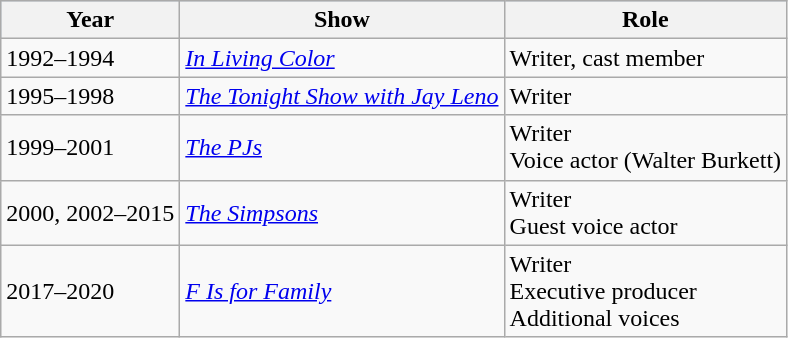<table class="wikitable">
<tr style="background:#b0c4de; text-align:center;">
<th>Year</th>
<th>Show</th>
<th>Role</th>
</tr>
<tr>
<td>1992–1994</td>
<td><em><a href='#'>In Living Color</a></em></td>
<td>Writer, cast member</td>
</tr>
<tr>
<td>1995–1998</td>
<td><em><a href='#'>The Tonight Show with Jay Leno</a></em></td>
<td>Writer</td>
</tr>
<tr>
<td>1999–2001</td>
<td><em><a href='#'>The PJs</a></em></td>
<td>Writer<br>Voice actor (Walter Burkett)</td>
</tr>
<tr>
<td>2000, 2002–2015</td>
<td><em><a href='#'>The Simpsons</a></em></td>
<td>Writer<br>Guest voice actor</td>
</tr>
<tr>
<td>2017–2020</td>
<td><em><a href='#'>F Is for Family</a></em></td>
<td>Writer<br>Executive producer<br>Additional voices</td>
</tr>
</table>
